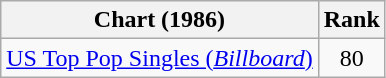<table class="wikitable sortable">
<tr>
<th>Chart (1986)</th>
<th>Rank</th>
</tr>
<tr>
<td><a href='#'>US Top Pop Singles (<em>Billboard</em>)</a></td>
<td style="text-align:center;">80</td>
</tr>
</table>
